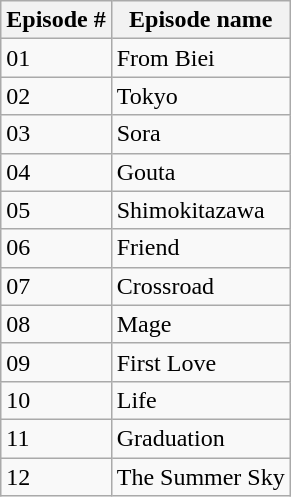<table class="wikitable">
<tr>
<th>Episode #</th>
<th>Episode name</th>
</tr>
<tr>
<td>01</td>
<td>From Biei</td>
</tr>
<tr>
<td>02</td>
<td>Tokyo</td>
</tr>
<tr>
<td>03</td>
<td>Sora</td>
</tr>
<tr>
<td>04</td>
<td>Gouta</td>
</tr>
<tr>
<td>05</td>
<td>Shimokitazawa</td>
</tr>
<tr>
<td>06</td>
<td>Friend</td>
</tr>
<tr>
<td>07</td>
<td>Crossroad</td>
</tr>
<tr>
<td>08</td>
<td>Mage</td>
</tr>
<tr>
<td>09</td>
<td>First Love</td>
</tr>
<tr>
<td>10</td>
<td>Life</td>
</tr>
<tr>
<td>11</td>
<td>Graduation</td>
</tr>
<tr>
<td>12</td>
<td>The Summer Sky</td>
</tr>
</table>
